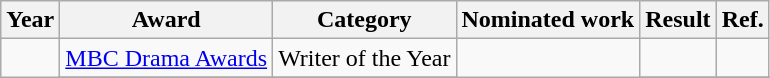<table class="wikitable">
<tr>
<th>Year</th>
<th>Award</th>
<th>Category</th>
<th>Nominated work</th>
<th>Result</th>
<th>Ref.</th>
</tr>
<tr>
<td rowspan="4"></td>
<td><a href='#'>MBC Drama Awards</a></td>
<td>Writer of the Year</td>
<td rowspan="5"></td>
<td></td>
<td></td>
</tr>
<tr>
</tr>
</table>
